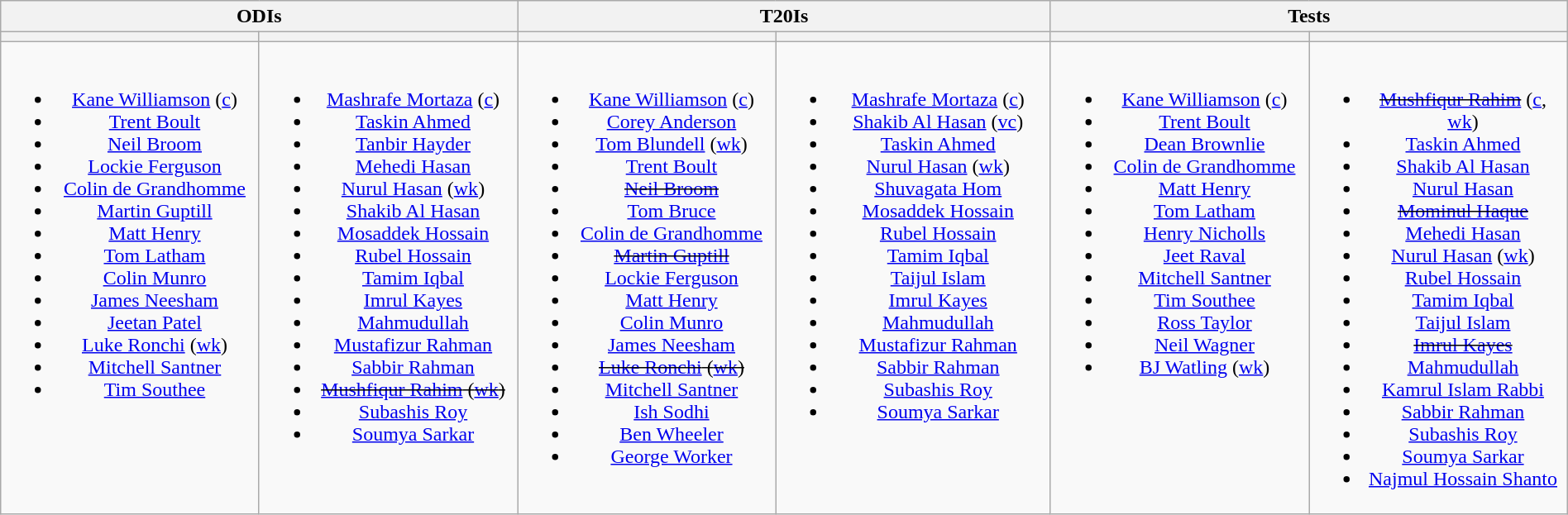<table class="wikitable" style="text-align:center; margin:auto">
<tr>
<th colspan=2>ODIs</th>
<th colspan=2>T20Is</th>
<th colspan=2>Tests</th>
</tr>
<tr>
<th style="width:16%"></th>
<th style="width:16%"></th>
<th style="width:16%"></th>
<th style="width:17%"></th>
<th style="width:16%"></th>
<th style="width:16%"></th>
</tr>
<tr style="vertical-align:top">
<td><br><ul><li><a href='#'>Kane Williamson</a> (<a href='#'>c</a>)</li><li><a href='#'>Trent Boult</a></li><li><a href='#'>Neil Broom</a></li><li><a href='#'>Lockie Ferguson</a></li><li><a href='#'>Colin de Grandhomme</a></li><li><a href='#'>Martin Guptill</a></li><li><a href='#'>Matt Henry</a></li><li><a href='#'>Tom Latham</a></li><li><a href='#'>Colin Munro</a></li><li><a href='#'>James Neesham</a></li><li><a href='#'>Jeetan Patel</a></li><li><a href='#'>Luke Ronchi</a> (<a href='#'>wk</a>)</li><li><a href='#'>Mitchell Santner</a></li><li><a href='#'>Tim Southee</a></li></ul></td>
<td><br><ul><li><a href='#'>Mashrafe Mortaza</a> (<a href='#'>c</a>)</li><li><a href='#'>Taskin Ahmed</a></li><li><a href='#'>Tanbir Hayder</a></li><li><a href='#'>Mehedi Hasan</a></li><li><a href='#'>Nurul Hasan</a> (<a href='#'>wk</a>)</li><li><a href='#'>Shakib Al Hasan</a></li><li><a href='#'>Mosaddek Hossain</a></li><li><a href='#'>Rubel Hossain</a></li><li><a href='#'>Tamim Iqbal</a></li><li><a href='#'>Imrul Kayes</a></li><li><a href='#'>Mahmudullah</a></li><li><a href='#'>Mustafizur Rahman</a></li><li><a href='#'>Sabbir Rahman</a></li><li><s><a href='#'>Mushfiqur Rahim</a> (<a href='#'>wk</a>)</s></li><li><a href='#'>Subashis Roy</a></li><li><a href='#'>Soumya Sarkar</a></li></ul></td>
<td><br><ul><li><a href='#'>Kane Williamson</a> (<a href='#'>c</a>)</li><li><a href='#'>Corey Anderson</a></li><li><a href='#'>Tom Blundell</a> (<a href='#'>wk</a>)</li><li><a href='#'>Trent Boult</a></li><li><s><a href='#'>Neil Broom</a></s></li><li><a href='#'>Tom Bruce</a></li><li><a href='#'>Colin de Grandhomme</a></li><li><s><a href='#'>Martin Guptill</a></s></li><li><a href='#'>Lockie Ferguson</a></li><li><a href='#'>Matt Henry</a></li><li><a href='#'>Colin Munro</a></li><li><a href='#'>James Neesham</a></li><li><s><a href='#'>Luke Ronchi</a> (<a href='#'>wk</a>)</s></li><li><a href='#'>Mitchell Santner</a></li><li><a href='#'>Ish Sodhi</a></li><li><a href='#'>Ben Wheeler</a></li><li><a href='#'>George Worker</a></li></ul></td>
<td><br><ul><li><a href='#'>Mashrafe Mortaza</a> (<a href='#'>c</a>)</li><li><a href='#'>Shakib Al Hasan</a> (<a href='#'>vc</a>)</li><li><a href='#'>Taskin Ahmed</a></li><li><a href='#'>Nurul Hasan</a> (<a href='#'>wk</a>)</li><li><a href='#'>Shuvagata Hom</a></li><li><a href='#'>Mosaddek Hossain</a></li><li><a href='#'>Rubel Hossain</a></li><li><a href='#'>Tamim Iqbal</a></li><li><a href='#'>Taijul Islam</a></li><li><a href='#'>Imrul Kayes</a></li><li><a href='#'>Mahmudullah</a></li><li><a href='#'>Mustafizur Rahman</a></li><li><a href='#'>Sabbir Rahman</a></li><li><a href='#'>Subashis Roy</a></li><li><a href='#'>Soumya Sarkar</a></li></ul></td>
<td><br><ul><li><a href='#'>Kane Williamson</a> (<a href='#'>c</a>)</li><li><a href='#'>Trent Boult</a></li><li><a href='#'>Dean Brownlie</a></li><li><a href='#'>Colin de Grandhomme</a></li><li><a href='#'>Matt Henry</a></li><li><a href='#'>Tom Latham</a></li><li><a href='#'>Henry Nicholls</a></li><li><a href='#'>Jeet Raval</a></li><li><a href='#'>Mitchell Santner</a></li><li><a href='#'>Tim Southee</a></li><li><a href='#'>Ross Taylor</a></li><li><a href='#'>Neil Wagner</a></li><li><a href='#'>BJ Watling</a> (<a href='#'>wk</a>)</li></ul></td>
<td><br><ul><li><s><a href='#'>Mushfiqur Rahim</a></s> (<a href='#'>c</a>, <a href='#'>wk</a>)</li><li><a href='#'>Taskin Ahmed</a></li><li><a href='#'>Shakib Al Hasan</a></li><li><a href='#'>Nurul Hasan</a></li><li><s><a href='#'>Mominul Haque</a></s></li><li><a href='#'>Mehedi Hasan</a></li><li><a href='#'>Nurul Hasan</a> (<a href='#'>wk</a>)</li><li><a href='#'>Rubel Hossain</a></li><li><a href='#'>Tamim Iqbal</a></li><li><a href='#'>Taijul Islam</a></li><li><s><a href='#'>Imrul Kayes</a></s></li><li><a href='#'>Mahmudullah</a></li><li><a href='#'>Kamrul Islam Rabbi</a></li><li><a href='#'>Sabbir Rahman</a></li><li><a href='#'>Subashis Roy</a></li><li><a href='#'>Soumya Sarkar</a></li><li><a href='#'>Najmul Hossain Shanto</a></li></ul></td>
</tr>
</table>
